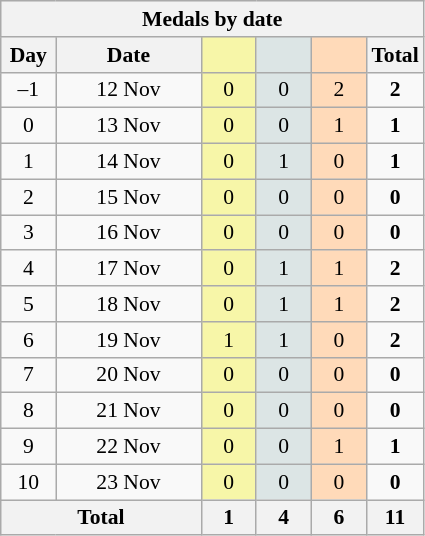<table class="wikitable" style="font-size:90%; text-align:center;">
<tr style="background:#efefef;">
<th colspan=6><strong>Medals by date</strong></th>
</tr>
<tr>
<th width=30><strong>Day</strong></th>
<th width=90><strong>Date</strong></th>
<th width=30 style="background:#F7F6A8;"></th>
<th width=30 style="background:#DCE5E5;"></th>
<th width=30 style="background:#FFDAB9;"></th>
<th width=30><strong>Total</strong></th>
</tr>
<tr>
<td>–1</td>
<td>12 Nov</td>
<td style="background:#F7F6A8;">0</td>
<td style="background:#DCE5E5;">0</td>
<td style="background:#FFDAB9;">2</td>
<td><strong>2</strong></td>
</tr>
<tr>
<td>0</td>
<td>13 Nov</td>
<td style="background:#F7F6A8;">0</td>
<td style="background:#DCE5E5;">0</td>
<td style="background:#FFDAB9;">1</td>
<td><strong>1</strong></td>
</tr>
<tr>
<td>1</td>
<td>14 Nov</td>
<td style="background:#F7F6A8;">0</td>
<td style="background:#DCE5E5;">1</td>
<td style="background:#FFDAB9;">0</td>
<td><strong>1</strong></td>
</tr>
<tr>
<td>2</td>
<td>15 Nov</td>
<td style="background:#F7F6A8;">0</td>
<td style="background:#DCE5E5;">0</td>
<td style="background:#FFDAB9;">0</td>
<td><strong>0</strong></td>
</tr>
<tr>
<td>3</td>
<td>16 Nov</td>
<td style="background:#F7F6A8;">0</td>
<td style="background:#DCE5E5;">0</td>
<td style="background:#FFDAB9;">0</td>
<td><strong>0</strong></td>
</tr>
<tr>
<td>4</td>
<td>17 Nov</td>
<td style="background:#F7F6A8;">0</td>
<td style="background:#DCE5E5;">1</td>
<td style="background:#FFDAB9;">1</td>
<td><strong>2</strong></td>
</tr>
<tr>
<td>5</td>
<td>18 Nov</td>
<td style="background:#F7F6A8;">0</td>
<td style="background:#DCE5E5;">1</td>
<td style="background:#FFDAB9;">1</td>
<td><strong>2</strong></td>
</tr>
<tr>
<td>6</td>
<td>19 Nov</td>
<td style="background:#F7F6A8;">1</td>
<td style="background:#DCE5E5;">1</td>
<td style="background:#FFDAB9;">0</td>
<td><strong>2</strong></td>
</tr>
<tr>
<td>7</td>
<td>20 Nov</td>
<td style="background:#F7F6A8;">0</td>
<td style="background:#DCE5E5;">0</td>
<td style="background:#FFDAB9;">0</td>
<td><strong>0</strong></td>
</tr>
<tr>
<td>8</td>
<td>21 Nov</td>
<td style="background:#F7F6A8;">0</td>
<td style="background:#DCE5E5;">0</td>
<td style="background:#FFDAB9;">0</td>
<td><strong>0</strong></td>
</tr>
<tr>
<td>9</td>
<td>22 Nov</td>
<td style="background:#F7F6A8;">0</td>
<td style="background:#DCE5E5;">0</td>
<td style="background:#FFDAB9;">1</td>
<td><strong>1</strong></td>
</tr>
<tr>
<td>10</td>
<td>23 Nov</td>
<td style="background:#F7F6A8;">0</td>
<td style="background:#DCE5E5;">0</td>
<td style="background:#FFDAB9;">0</td>
<td><strong>0</strong></td>
</tr>
<tr>
<th colspan="2"><strong>Total</strong></th>
<th><strong>1</strong></th>
<th><strong>4</strong></th>
<th><strong>6</strong></th>
<th><strong>11</strong></th>
</tr>
</table>
